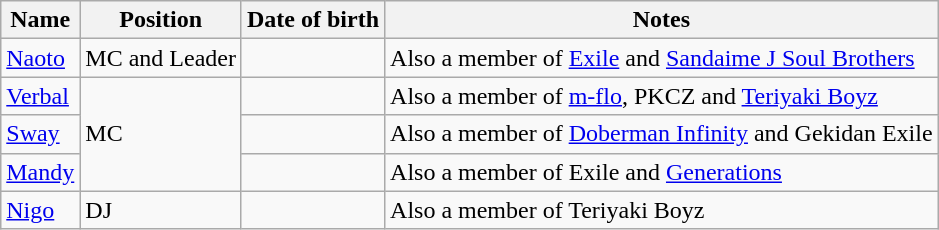<table class="wikitable">
<tr>
<th>Name</th>
<th>Position</th>
<th>Date of birth</th>
<th>Notes</th>
</tr>
<tr>
<td><a href='#'>Naoto</a></td>
<td>MC and Leader</td>
<td></td>
<td>Also a member of <a href='#'>Exile</a> and <a href='#'>Sandaime J Soul Brothers</a></td>
</tr>
<tr>
<td><a href='#'>Verbal</a></td>
<td rowspan="3">MC</td>
<td></td>
<td>Also a member of <a href='#'>m-flo</a>, PKCZ and <a href='#'>Teriyaki Boyz</a></td>
</tr>
<tr>
<td><a href='#'>Sway</a></td>
<td></td>
<td>Also a member of <a href='#'>Doberman Infinity</a> and Gekidan Exile</td>
</tr>
<tr>
<td><a href='#'>Mandy</a></td>
<td></td>
<td>Also a member of Exile and <a href='#'>Generations</a></td>
</tr>
<tr>
<td><a href='#'>Nigo</a></td>
<td>DJ</td>
<td></td>
<td>Also a member of Teriyaki Boyz</td>
</tr>
</table>
